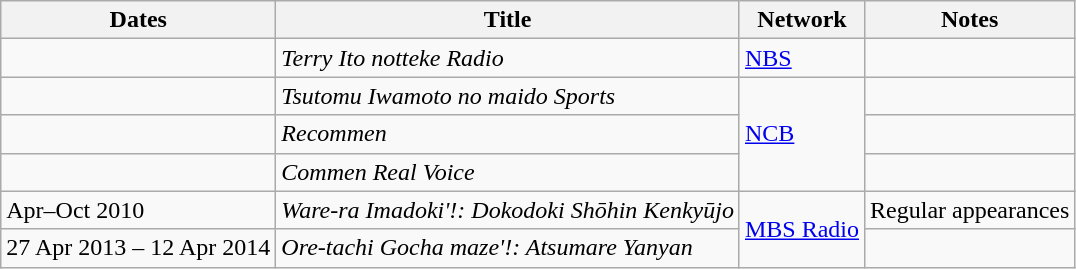<table class="wikitable">
<tr>
<th>Dates</th>
<th>Title</th>
<th>Network</th>
<th>Notes</th>
</tr>
<tr>
<td></td>
<td><em>Terry Ito notteke Radio</em></td>
<td><a href='#'>NBS</a></td>
<td></td>
</tr>
<tr>
<td></td>
<td><em>Tsutomu Iwamoto no maido Sports</em></td>
<td rowspan="3"><a href='#'>NCB</a></td>
<td></td>
</tr>
<tr>
<td></td>
<td><em>Recommen</em></td>
<td></td>
</tr>
<tr>
<td></td>
<td><em>Commen Real Voice</em></td>
<td></td>
</tr>
<tr>
<td>Apr–Oct 2010</td>
<td><em>Ware-ra Imadoki'!: Dokodoki Shōhin Kenkyūjo</em></td>
<td rowspan="2"><a href='#'>MBS Radio</a></td>
<td>Regular appearances</td>
</tr>
<tr>
<td>27 Apr 2013 – 12 Apr 2014</td>
<td><em>Ore-tachi Gocha maze'!: Atsumare Yanyan</em></td>
<td></td>
</tr>
</table>
